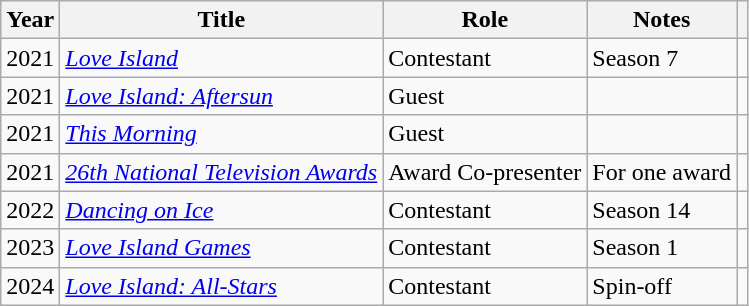<table class="wikitable">
<tr>
<th>Year</th>
<th>Title</th>
<th>Role</th>
<th>Notes</th>
<th></th>
</tr>
<tr>
<td>2021</td>
<td><em><a href='#'>Love Island</a></em></td>
<td>Contestant</td>
<td>Season 7</td>
<td></td>
</tr>
<tr>
<td>2021</td>
<td><em><a href='#'>Love Island: Aftersun</a></em></td>
<td>Guest</td>
<td></td>
<td></td>
</tr>
<tr>
<td>2021</td>
<td><em><a href='#'>This Morning</a></em></td>
<td>Guest</td>
<td></td>
<td></td>
</tr>
<tr>
<td>2021</td>
<td><em><a href='#'>26th National Television Awards</a></em></td>
<td>Award Co-presenter</td>
<td>For one award</td>
<td></td>
</tr>
<tr>
<td>2022</td>
<td><em><a href='#'>Dancing on Ice</a></em></td>
<td>Contestant</td>
<td>Season 14</td>
<td></td>
</tr>
<tr>
<td>2023</td>
<td><em><a href='#'>Love Island Games</a></em></td>
<td>Contestant</td>
<td>Season 1</td>
<td></td>
</tr>
<tr>
<td>2024</td>
<td><em><a href='#'>Love Island: All-Stars</a></em></td>
<td>Contestant</td>
<td>Spin-off</td>
<td></td>
</tr>
</table>
